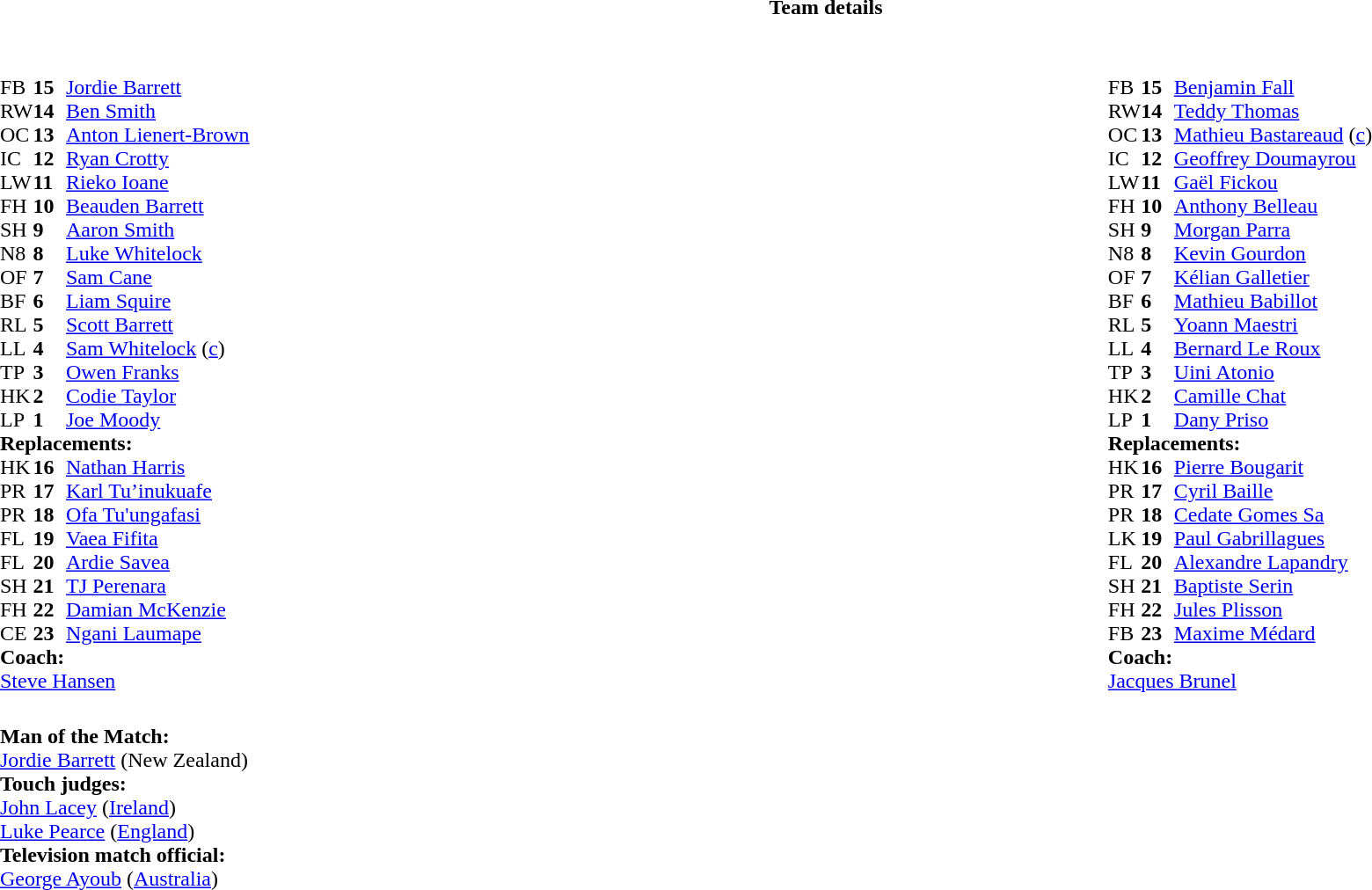<table border="0" style="width:100%;" class="collapsible collapsed">
<tr>
<th>Team details</th>
</tr>
<tr>
<td><br><table style="width:100%;">
<tr>
<td style="vertical-align:top; width:50%;"><br><table style="font-size: 100%" cellspacing="0" cellpadding="0">
<tr>
<th width="25"></th>
<th width="25"></th>
</tr>
<tr>
<td>FB</td>
<td><strong>15</strong></td>
<td><a href='#'>Jordie Barrett</a></td>
</tr>
<tr>
<td>RW</td>
<td><strong>14</strong></td>
<td><a href='#'>Ben Smith</a></td>
</tr>
<tr>
<td>OC</td>
<td><strong>13</strong></td>
<td><a href='#'>Anton Lienert-Brown</a></td>
<td></td>
<td></td>
<td></td>
</tr>
<tr>
<td>IC</td>
<td><strong>12</strong></td>
<td><a href='#'>Ryan Crotty</a></td>
<td></td>
<td></td>
<td></td>
</tr>
<tr>
<td>LW</td>
<td><strong>11</strong></td>
<td><a href='#'>Rieko Ioane</a></td>
</tr>
<tr>
<td>FH</td>
<td><strong>10</strong></td>
<td><a href='#'>Beauden Barrett</a></td>
<td></td>
<td></td>
</tr>
<tr>
<td>SH</td>
<td><strong>9</strong></td>
<td><a href='#'>Aaron Smith</a></td>
<td></td>
<td></td>
</tr>
<tr>
<td>N8</td>
<td><strong>8</strong></td>
<td><a href='#'>Luke Whitelock</a></td>
</tr>
<tr>
<td>OF</td>
<td><strong>7</strong></td>
<td><a href='#'>Sam Cane</a></td>
<td></td>
<td></td>
</tr>
<tr>
<td>BF</td>
<td><strong>6</strong></td>
<td><a href='#'>Liam Squire</a></td>
<td></td>
<td></td>
</tr>
<tr>
<td>RL</td>
<td><strong>5</strong></td>
<td><a href='#'>Scott Barrett</a></td>
</tr>
<tr>
<td>LL</td>
<td><strong>4</strong></td>
<td><a href='#'>Sam Whitelock</a> (<a href='#'>c</a>)</td>
</tr>
<tr>
<td>TP</td>
<td><strong>3</strong></td>
<td><a href='#'>Owen Franks</a></td>
<td></td>
<td></td>
</tr>
<tr>
<td>HK</td>
<td><strong>2</strong></td>
<td><a href='#'>Codie Taylor</a></td>
<td></td>
<td></td>
</tr>
<tr>
<td>LP</td>
<td><strong>1</strong></td>
<td><a href='#'>Joe Moody</a></td>
<td></td>
<td></td>
</tr>
<tr>
<td colspan="3"><strong>Replacements:</strong></td>
</tr>
<tr>
<td>HK</td>
<td><strong>16</strong></td>
<td><a href='#'>Nathan Harris</a></td>
<td></td>
<td></td>
</tr>
<tr>
<td>PR</td>
<td><strong>17</strong></td>
<td><a href='#'>Karl Tu’inukuafe</a></td>
<td></td>
<td></td>
</tr>
<tr>
<td>PR</td>
<td><strong>18</strong></td>
<td><a href='#'>Ofa Tu'ungafasi</a></td>
<td></td>
<td></td>
</tr>
<tr>
<td>FL</td>
<td><strong>19</strong></td>
<td><a href='#'>Vaea Fifita</a></td>
<td></td>
<td></td>
</tr>
<tr>
<td>FL</td>
<td><strong>20</strong></td>
<td><a href='#'>Ardie Savea</a></td>
<td></td>
<td></td>
</tr>
<tr>
<td>SH</td>
<td><strong>21</strong></td>
<td><a href='#'>TJ Perenara</a></td>
<td></td>
<td></td>
</tr>
<tr>
<td>FH</td>
<td><strong>22</strong></td>
<td><a href='#'>Damian McKenzie</a></td>
<td></td>
<td></td>
</tr>
<tr>
<td>CE</td>
<td><strong>23</strong></td>
<td><a href='#'>Ngani Laumape</a></td>
<td></td>
<td></td>
</tr>
<tr>
<td colspan="3"><strong>Coach:</strong></td>
</tr>
<tr>
<td colspan="4"> <a href='#'>Steve Hansen</a></td>
</tr>
</table>
</td>
<td style="vertical-align:top; width:50%;"><br><table cellspacing="0" cellpadding="0" style="font-size:100%; margin:auto;">
<tr>
<th width="25"></th>
<th width="25"></th>
</tr>
<tr>
<td>FB</td>
<td><strong>15</strong></td>
<td><a href='#'>Benjamin Fall</a></td>
<td></td>
</tr>
<tr>
<td>RW</td>
<td><strong>14</strong></td>
<td><a href='#'>Teddy Thomas</a></td>
</tr>
<tr>
<td>OC</td>
<td><strong>13</strong></td>
<td><a href='#'>Mathieu Bastareaud</a> (<a href='#'>c</a>)</td>
</tr>
<tr>
<td>IC</td>
<td><strong>12</strong></td>
<td><a href='#'>Geoffrey Doumayrou</a></td>
<td></td>
<td></td>
</tr>
<tr>
<td>LW</td>
<td><strong>11</strong></td>
<td><a href='#'>Gaël Fickou</a></td>
</tr>
<tr>
<td>FH</td>
<td><strong>10</strong></td>
<td><a href='#'>Anthony Belleau</a></td>
<td></td>
<td></td>
</tr>
<tr>
<td>SH</td>
<td><strong>9</strong></td>
<td><a href='#'>Morgan Parra</a></td>
<td></td>
<td></td>
</tr>
<tr>
<td>N8</td>
<td><strong>8</strong></td>
<td><a href='#'>Kevin Gourdon</a></td>
</tr>
<tr>
<td>OF</td>
<td><strong>7</strong></td>
<td><a href='#'>Kélian Galletier</a></td>
<td></td>
<td></td>
</tr>
<tr>
<td>BF</td>
<td><strong>6</strong></td>
<td><a href='#'>Mathieu Babillot</a></td>
</tr>
<tr>
<td>RL</td>
<td><strong>5</strong></td>
<td><a href='#'>Yoann Maestri</a></td>
<td></td>
<td></td>
</tr>
<tr>
<td>LL</td>
<td><strong>4</strong></td>
<td><a href='#'>Bernard Le Roux</a></td>
</tr>
<tr>
<td>TP</td>
<td><strong>3</strong></td>
<td><a href='#'>Uini Atonio</a></td>
<td></td>
<td></td>
</tr>
<tr>
<td>HK</td>
<td><strong>2</strong></td>
<td><a href='#'>Camille Chat</a></td>
<td></td>
<td></td>
</tr>
<tr>
<td>LP</td>
<td><strong>1</strong></td>
<td><a href='#'>Dany Priso</a></td>
<td></td>
<td></td>
</tr>
<tr>
<td colspan=3><strong>Replacements:</strong></td>
</tr>
<tr>
<td>HK</td>
<td><strong>16</strong></td>
<td><a href='#'>Pierre Bougarit</a></td>
<td></td>
<td></td>
</tr>
<tr>
<td>PR</td>
<td><strong>17</strong></td>
<td><a href='#'>Cyril Baille</a></td>
<td></td>
<td></td>
</tr>
<tr>
<td>PR</td>
<td><strong>18</strong></td>
<td><a href='#'>Cedate Gomes Sa</a></td>
<td></td>
<td></td>
</tr>
<tr>
<td>LK</td>
<td><strong>19</strong></td>
<td><a href='#'>Paul Gabrillagues</a></td>
<td></td>
<td></td>
</tr>
<tr>
<td>FL</td>
<td><strong>20</strong></td>
<td><a href='#'>Alexandre Lapandry</a></td>
<td></td>
<td></td>
</tr>
<tr>
<td>SH</td>
<td><strong>21</strong></td>
<td><a href='#'>Baptiste Serin</a></td>
<td></td>
<td></td>
</tr>
<tr>
<td>FH</td>
<td><strong>22</strong></td>
<td><a href='#'>Jules Plisson</a></td>
<td></td>
<td></td>
</tr>
<tr>
<td>FB</td>
<td><strong>23</strong></td>
<td><a href='#'>Maxime Médard</a></td>
<td></td>
<td></td>
</tr>
<tr>
<td colspan=3><strong>Coach:</strong></td>
</tr>
<tr>
<td colspan="4"> <a href='#'>Jacques Brunel</a></td>
</tr>
</table>
</td>
</tr>
</table>
<table style="width:100%; font-size:100%;">
<tr>
<td><br><strong>Man of the Match:</strong>
<br><a href='#'>Jordie Barrett</a> (New Zealand)<br><strong>Touch judges:</strong>
<br><a href='#'>John Lacey</a> (<a href='#'>Ireland</a>)
<br><a href='#'>Luke Pearce</a> (<a href='#'>England</a>)
<br><strong>Television match official:</strong>
<br><a href='#'>George Ayoub</a> (<a href='#'>Australia</a>)</td>
</tr>
</table>
</td>
</tr>
</table>
